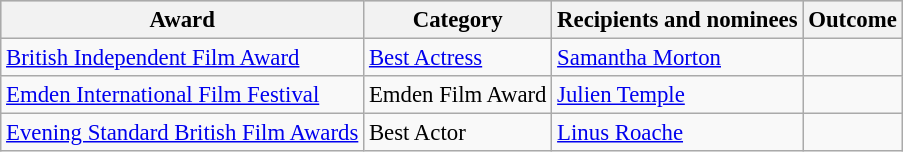<table class="wikitable" style="font-size: 95%;">
<tr bgcolor="#CCCCCC" align="center">
<th>Award</th>
<th>Category</th>
<th>Recipients and nominees</th>
<th>Outcome</th>
</tr>
<tr>
<td><a href='#'>British Independent Film Award</a></td>
<td><a href='#'>Best Actress</a></td>
<td><a href='#'>Samantha Morton</a></td>
<td></td>
</tr>
<tr>
<td><a href='#'>Emden International Film Festival</a></td>
<td>Emden Film Award</td>
<td><a href='#'>Julien Temple</a></td>
<td></td>
</tr>
<tr>
<td><a href='#'>Evening Standard British Film Awards</a></td>
<td>Best Actor</td>
<td><a href='#'>Linus Roache</a></td>
<td></td>
</tr>
</table>
